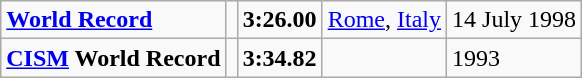<table class="wikitable">
<tr>
<td><strong><a href='#'>World Record</a></strong></td>
<td></td>
<td><strong>3:26.00</strong></td>
<td><a href='#'>Rome</a>, <a href='#'>Italy</a></td>
<td>14 July 1998</td>
</tr>
<tr>
<td><strong><a href='#'>CISM</a> World Record</strong></td>
<td></td>
<td><strong>3:34.82</strong></td>
<td></td>
<td>1993</td>
</tr>
</table>
